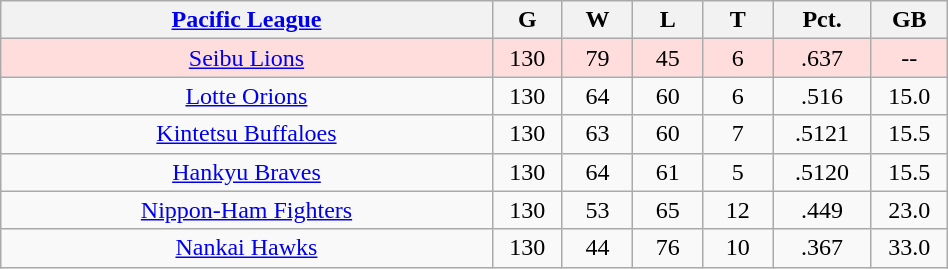<table class="wikitable"  style="width:50%; text-align:center;">
<tr>
<th style="width:35%;"><a href='#'>Pacific League</a></th>
<th style="width:5%;">G</th>
<th style="width:5%;">W</th>
<th style="width:5%;">L</th>
<th style="width:5%;">T</th>
<th style="width:7%;">Pct.</th>
<th style="width:5%;">GB</th>
</tr>
<tr style="background:#fdd;">
<td><a href='#'>Seibu Lions</a></td>
<td>130</td>
<td>79</td>
<td>45</td>
<td>6</td>
<td>.637</td>
<td>--</td>
</tr>
<tr align=center>
<td><a href='#'>Lotte Orions</a></td>
<td>130</td>
<td>64</td>
<td>60</td>
<td>6</td>
<td>.516</td>
<td>15.0</td>
</tr>
<tr align=center>
<td><a href='#'>Kintetsu Buffaloes</a></td>
<td>130</td>
<td>63</td>
<td>60</td>
<td>7</td>
<td>.5121</td>
<td>15.5</td>
</tr>
<tr align=center>
<td><a href='#'>Hankyu Braves</a></td>
<td>130</td>
<td>64</td>
<td>61</td>
<td>5</td>
<td>.5120</td>
<td>15.5</td>
</tr>
<tr align=center>
<td><a href='#'>Nippon-Ham Fighters</a></td>
<td>130</td>
<td>53</td>
<td>65</td>
<td>12</td>
<td>.449</td>
<td>23.0</td>
</tr>
<tr align=center>
<td><a href='#'>Nankai Hawks</a></td>
<td>130</td>
<td>44</td>
<td>76</td>
<td>10</td>
<td>.367</td>
<td>33.0</td>
</tr>
</table>
